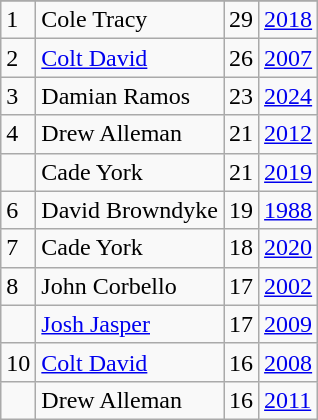<table class="wikitable">
<tr>
</tr>
<tr>
<td>1</td>
<td>Cole Tracy</td>
<td>29</td>
<td><a href='#'>2018</a></td>
</tr>
<tr>
<td>2</td>
<td><a href='#'>Colt David</a></td>
<td>26</td>
<td><a href='#'>2007</a></td>
</tr>
<tr>
<td>3</td>
<td>Damian Ramos</td>
<td>23</td>
<td><a href='#'>2024</a></td>
</tr>
<tr>
<td>4</td>
<td>Drew Alleman</td>
<td>21</td>
<td><a href='#'>2012</a></td>
</tr>
<tr>
<td></td>
<td>Cade York</td>
<td>21</td>
<td><a href='#'>2019</a></td>
</tr>
<tr>
<td>6</td>
<td>David Browndyke</td>
<td>19</td>
<td><a href='#'>1988</a></td>
</tr>
<tr>
<td>7</td>
<td>Cade York</td>
<td>18</td>
<td><a href='#'>2020</a></td>
</tr>
<tr>
<td>8</td>
<td>John Corbello</td>
<td>17</td>
<td><a href='#'>2002</a></td>
</tr>
<tr>
<td></td>
<td><a href='#'>Josh Jasper</a></td>
<td>17</td>
<td><a href='#'>2009</a></td>
</tr>
<tr>
<td>10</td>
<td><a href='#'>Colt David</a></td>
<td>16</td>
<td><a href='#'>2008</a></td>
</tr>
<tr>
<td></td>
<td>Drew Alleman</td>
<td>16</td>
<td><a href='#'>2011</a></td>
</tr>
</table>
